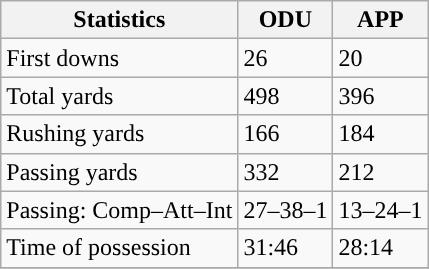<table class="wikitable" style="float: left;">
<tr>
<th>Statistics</th>
<th>ODU</th>
<th>APP</th>
</tr>
<tr>
<td>First downs</td>
<td>26</td>
<td>20</td>
</tr>
<tr>
<td>Total yards</td>
<td>498</td>
<td>396</td>
</tr>
<tr>
<td>Rushing yards</td>
<td>166</td>
<td>184</td>
</tr>
<tr>
<td>Passing yards</td>
<td>332</td>
<td>212</td>
</tr>
<tr>
<td>Passing: Comp–Att–Int</td>
<td>27–38–1</td>
<td>13–24–1</td>
</tr>
<tr>
<td>Time of possession</td>
<td>31:46</td>
<td>28:14</td>
</tr>
<tr>
</tr>
</table>
